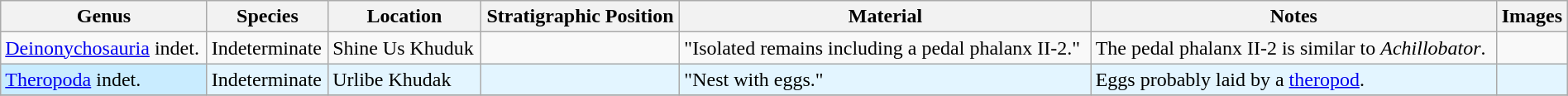<table class="wikitable" align="center" width="100%">
<tr>
<th>Genus</th>
<th>Species</th>
<th>Location</th>
<th>Stratigraphic Position</th>
<th>Material</th>
<th>Notes</th>
<th>Images</th>
</tr>
<tr>
<td><a href='#'>Deinonychosauria</a> indet.</td>
<td>Indeterminate</td>
<td>Shine Us Khuduk</td>
<td></td>
<td>"Isolated remains including a pedal phalanx II-2."</td>
<td>The pedal phalanx II-2 is similar to <em>Achillobator</em>.</td>
<td></td>
</tr>
<tr>
<td style="background:#c9ecff;"><a href='#'>Theropoda</a> indet.</td>
<td style="background:#e3f5ff;">Indeterminate</td>
<td style="background:#e3f5ff;">Urlibe Khudak</td>
<td style="background:#e3f5ff;"></td>
<td style="background:#e3f5ff;">"Nest with eggs."</td>
<td style="background:#e3f5ff;">Eggs probably laid by a <a href='#'>theropod</a>.</td>
<td style="background:#e3f5ff;"></td>
</tr>
<tr>
</tr>
</table>
